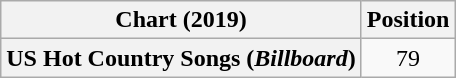<table class="wikitable plainrowheaders" style="text-align:center">
<tr>
<th scope="col">Chart (2019)</th>
<th scope="col">Position</th>
</tr>
<tr>
<th scope="row">US Hot Country Songs (<em>Billboard</em>)</th>
<td>79</td>
</tr>
</table>
